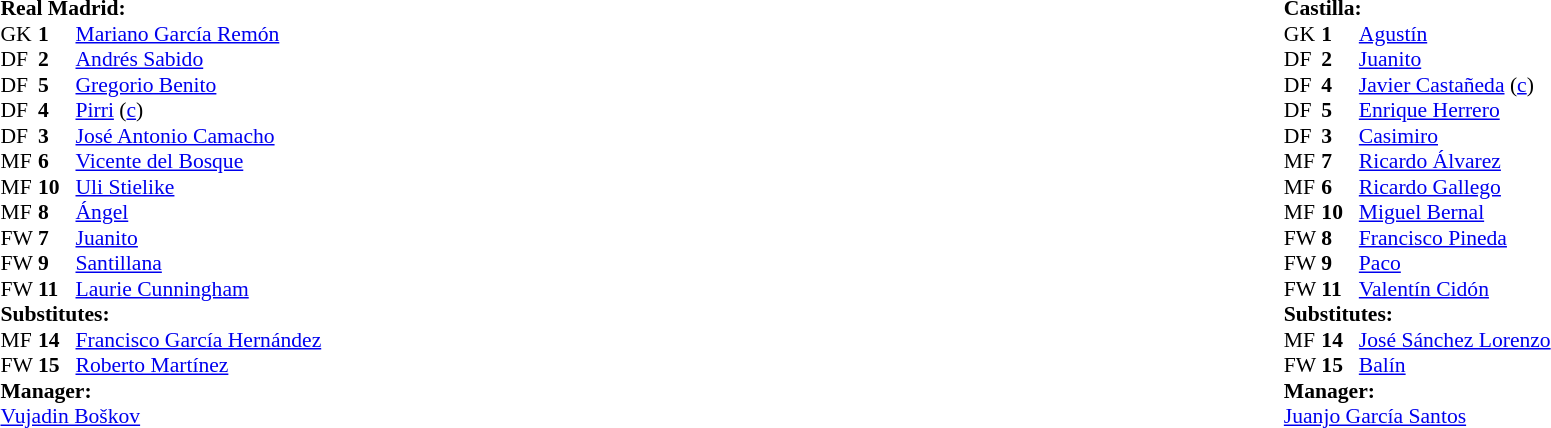<table width="100%">
<tr>
<td valign="top" width="50%"><br><table style="font-size: 90%" cellspacing="0" cellpadding="0">
<tr>
<td colspan="4"><strong>Real Madrid:</strong></td>
</tr>
<tr>
<th width="25"></th>
<th width="25"></th>
</tr>
<tr>
<td>GK</td>
<td><strong>1</strong></td>
<td> <a href='#'>Mariano García Remón</a></td>
</tr>
<tr>
<td>DF</td>
<td><strong>2</strong></td>
<td> <a href='#'>Andrés Sabido</a></td>
</tr>
<tr>
<td>DF</td>
<td><strong>5</strong></td>
<td> <a href='#'>Gregorio Benito</a></td>
</tr>
<tr>
<td>DF</td>
<td><strong>4</strong></td>
<td> <a href='#'>Pirri</a> (<a href='#'>c</a>)</td>
</tr>
<tr>
<td>DF</td>
<td><strong>3</strong></td>
<td> <a href='#'>José Antonio Camacho</a></td>
</tr>
<tr>
<td>MF</td>
<td><strong>6</strong></td>
<td> <a href='#'>Vicente del Bosque</a></td>
</tr>
<tr>
<td>MF</td>
<td><strong>10</strong></td>
<td> <a href='#'>Uli Stielike</a></td>
<td></td>
<td></td>
</tr>
<tr>
<td>MF</td>
<td><strong>8</strong></td>
<td> <a href='#'>Ángel</a></td>
</tr>
<tr>
<td>FW</td>
<td><strong>7</strong></td>
<td> <a href='#'>Juanito</a></td>
</tr>
<tr>
<td>FW</td>
<td><strong>9</strong></td>
<td> <a href='#'>Santillana</a></td>
</tr>
<tr>
<td>FW</td>
<td><strong>11</strong></td>
<td> <a href='#'>Laurie Cunningham</a></td>
<td></td>
<td></td>
</tr>
<tr>
<td colspan=4><strong>Substitutes:</strong></td>
</tr>
<tr>
<td>MF</td>
<td><strong>14</strong></td>
<td> <a href='#'>Francisco García Hernández</a></td>
<td></td>
<td></td>
</tr>
<tr>
<td>FW</td>
<td><strong>15</strong></td>
<td> <a href='#'>Roberto Martínez</a></td>
<td></td>
<td></td>
</tr>
<tr>
<td colspan=4><strong>Manager:</strong></td>
</tr>
<tr>
<td colspan="4"> <a href='#'>Vujadin Boškov</a></td>
</tr>
</table>
</td>
<td valign="top" width="50%"><br><table style="font-size: 90%" cellspacing="0" cellpadding="0" align=center>
<tr>
<td colspan="4"><strong>Castilla:</strong></td>
</tr>
<tr>
<th width="25"></th>
<th width="25"></th>
</tr>
<tr>
<td>GK</td>
<td><strong>1</strong></td>
<td> <a href='#'>Agustín</a></td>
</tr>
<tr>
<td>DF</td>
<td><strong>2</strong></td>
<td> <a href='#'>Juanito</a></td>
</tr>
<tr>
<td>DF</td>
<td><strong>4</strong></td>
<td> <a href='#'>Javier Castañeda</a> (<a href='#'>c</a>)</td>
</tr>
<tr>
<td>DF</td>
<td><strong>5</strong></td>
<td> <a href='#'>Enrique Herrero</a></td>
</tr>
<tr>
<td>DF</td>
<td><strong>3</strong></td>
<td> <a href='#'>Casimiro</a></td>
</tr>
<tr>
<td>MF</td>
<td><strong>7</strong></td>
<td> <a href='#'>Ricardo Álvarez</a></td>
</tr>
<tr>
<td>MF</td>
<td><strong>6</strong></td>
<td> <a href='#'>Ricardo Gallego</a></td>
</tr>
<tr>
<td>MF</td>
<td><strong>10</strong></td>
<td> <a href='#'>Miguel Bernal</a></td>
</tr>
<tr>
<td>FW</td>
<td><strong>8</strong></td>
<td> <a href='#'>Francisco Pineda</a></td>
</tr>
<tr>
<td>FW</td>
<td><strong>9</strong></td>
<td> <a href='#'>Paco</a></td>
<td></td>
<td></td>
</tr>
<tr>
<td>FW</td>
<td><strong>11</strong></td>
<td> <a href='#'>Valentín Cidón</a></td>
<td></td>
<td></td>
</tr>
<tr>
<td colspan=4><strong>Substitutes:</strong></td>
</tr>
<tr>
<td>MF</td>
<td><strong>14</strong></td>
<td> <a href='#'>José Sánchez Lorenzo</a></td>
<td></td>
<td></td>
</tr>
<tr>
<td>FW</td>
<td><strong>15</strong></td>
<td> <a href='#'>Balín</a></td>
<td></td>
<td></td>
</tr>
<tr>
<td colspan=4><strong>Manager:</strong></td>
</tr>
<tr>
<td colspan="4"> <a href='#'>Juanjo García Santos</a></td>
</tr>
<tr>
</tr>
</table>
</td>
</tr>
</table>
